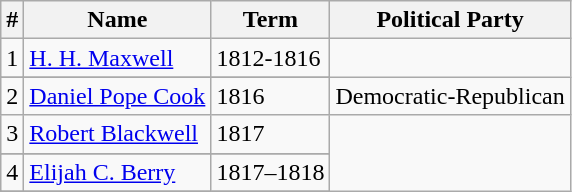<table class="wikitable" border="1">
<tr>
<th>#</th>
<th>Name</th>
<th>Term</th>
<th>Political Party</th>
</tr>
<tr>
<td>1</td>
<td><a href='#'>H. H. Maxwell</a></td>
<td>1812-1816</td>
</tr>
<tr>
</tr>
<tr>
<td>2</td>
<td><a href='#'>Daniel Pope Cook</a></td>
<td>1816</td>
<td>Democratic-Republican</td>
</tr>
<tr>
<td>3</td>
<td><a href='#'>Robert Blackwell</a></td>
<td>1817</td>
</tr>
<tr>
</tr>
<tr>
<td>4</td>
<td><a href='#'>Elijah C. Berry</a></td>
<td>1817–1818</td>
</tr>
<tr Democratic-Republican>
</tr>
<tr>
</tr>
</table>
